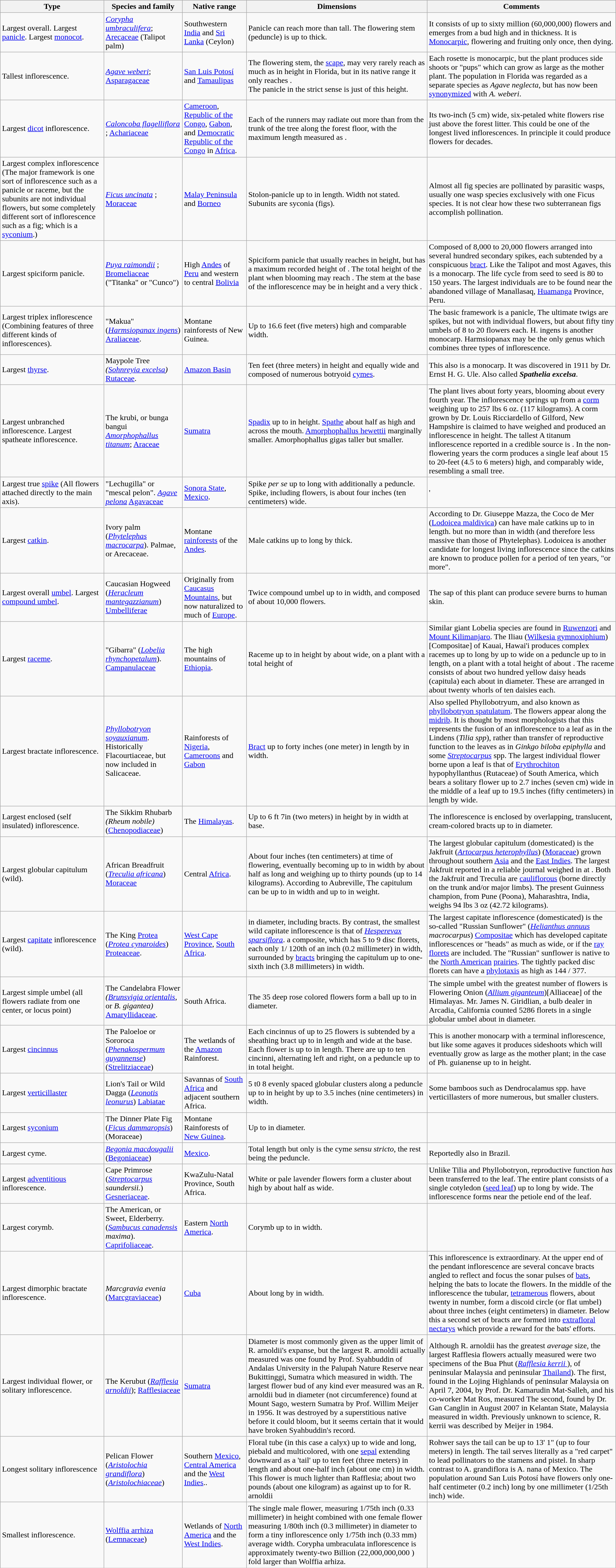<table class= "sortable wikitable">
<tr style= "background: ececec;">
<th>Type</th>
<th>Species and family</th>
<th>Native range</th>
<th>Dimensions</th>
<th>Comments</th>
</tr>
<tr>
<td>Largest overall. Largest <a href='#'>panicle</a>. Largest <a href='#'>monocot</a>.</td>
<td><em><a href='#'>Corypha umbraculifera</a></em>; <a href='#'>Arecaceae</a> (Talipot palm)</td>
<td>Southwestern <a href='#'>India</a> and <a href='#'>Sri Lanka</a> (Ceylon)</td>
<td>Panicle can reach more than  tall. The flowering stem (peduncle) is up to  thick.</td>
<td>It consists of up to sixty million (60,000,000) flowers and emerges from a bud  high and  in thickness. It is <a href='#'>Monocarpic</a>, flowering and fruiting only once, then dying.</td>
</tr>
<tr>
<td>Tallest inflorescence.</td>
<td><em><a href='#'>Agave weberi</a></em>; <a href='#'>Asparagaceae</a></td>
<td><a href='#'>San Luis Potosí</a> and <a href='#'>Tamaulipas</a></td>
<td>The flowering stem, the <a href='#'>scape</a>, may very rarely reach as much as  in height in Florida, but in its native range it only reaches .<br>The panicle in the strict sense is just  of this height.</td>
<td>Each rosette is monocarpic, but the plant produces side shoots or "pups" which can grow as large as the mother plant. The population in Florida was regarded as a separate species as <em>Agave neglecta</em>, but has now been <a href='#'>synonymized</a> with <em>A. weberi</em>.</td>
</tr>
<tr>
<td>Largest <a href='#'>dicot</a> inflorescence.</td>
<td><em><a href='#'>Caloncoba flagelliflora </a></em>; <a href='#'>Achariaceae</a></td>
<td><a href='#'>Cameroon</a>, <a href='#'>Republic of the Congo</a>, <a href='#'>Gabon</a>, and <a href='#'>Democratic Republic of the Congo</a> in <a href='#'>Africa</a>.</td>
<td>Each of the runners may radiate out more than  from the trunk of the tree along the forest floor, with the maximum length measured as .</td>
<td>Its two-inch (5 cm) wide, six-petaled white flowers rise just above the forest litter. This could be one of the longest lived inflorescences. In principle it could produce flowers for decades.</td>
</tr>
<tr>
<td>Largest complex inflorescence (The major framework is one sort of inflorescence such as a panicle or raceme, but the subunits are not individual flowers, but some completely different sort of inflorescence such as a fig; which is a <a href='#'>syconium</a>.)</td>
<td><em><a href='#'>Ficus uncinata</a></em> ; <a href='#'>Moraceae</a></td>
<td><a href='#'>Malay Peninsula</a> and <a href='#'>Borneo</a></td>
<td>Stolon-panicle up to  in length. Width not stated. Subunits are syconia (figs).</td>
<td>Almost all fig species are pollinated by parasitic wasps, usually one wasp species exclusively with one Ficus species. It is not clear how these two subterranean figs accomplish pollination.</td>
</tr>
<tr>
<td>Largest spiciform panicle.</td>
<td><em><a href='#'>Puya raimondii</a></em> ; <a href='#'>Bromeliaceae</a> ("Titanka" or "Cunco")</td>
<td>High <a href='#'>Andes</a> of <a href='#'>Peru</a> and western to central <a href='#'>Bolivia</a></td>
<td>Spiciform panicle that usually reaches  in height, but has a maximum recorded height of . The total height of the plant when blooming may reach . The stem at the base of the inflorescence may be  in height and a very thick .</td>
<td>Composed of 8,000 to 20,000 flowers arranged into several hundred secondary spikes, each subtended by a conspicuous <a href='#'>bract</a>. Like the Talipot and most Agaves, this is a monocarp. The life cycle from seed to seed is 80 to 150 years. The largest individuals are to be found near the abandoned village of Manallasaq, <a href='#'>Huamanga</a> Province, Peru.</td>
</tr>
<tr>
<td>Largest triplex inflorescence (Combining features of three different kinds of inflorescences).</td>
<td>"Makua" (<em><a href='#'>Harmsiopanax ingens</a></em>) <a href='#'>Araliaceae</a>.</td>
<td>Montane rainforests of New Guinea.</td>
<td>Up to 16.6 feet (five meters) high and comparable width.</td>
<td>The basic framework is a panicle, The ultimate twigs are spikes, but not with individual flowers, but about fifty tiny umbels of 8 to 20 flowers each. H. ingens is another monocarp. Harmsiopanax may be the only genus which combines three types of inflorescence.</td>
</tr>
<tr>
<td>Largest <a href='#'>thyrse</a>.</td>
<td>Maypole Tree <em>(<a href='#'>Sohnreyia excelsa</a>)</em> <a href='#'>Rutaceae</a>.</td>
<td><a href='#'>Amazon Basin</a></td>
<td>Ten feet (three meters) in height and equally wide and composed of numerous botryoid <a href='#'>cymes</a>.</td>
<td>This also is a monocarp. It was discovered in 1911 by Dr. Ernst H. G. Ule. Also called <strong><em>Spathelia excelsa</em></strong>.</td>
</tr>
<tr>
<td>Largest unbranched inflorescence. Largest spatheate inflorescence.</td>
<td>The krubi, or bunga bangui <em><a href='#'>Amorphophallus titanum</a></em>; <a href='#'>Araceae</a></td>
<td><a href='#'>Sumatra</a></td>
<td><a href='#'>Spadix</a> up to  in height. <a href='#'>Spathe</a> about half as high and  across the mouth. <a href='#'>Amorphophallus hewettii</a> marginally smaller. Amorphophallus gigas taller but smaller.</td>
<td>The plant lives about forty years, blooming about every fourth year. The inflorescence springs up from a <a href='#'>corm</a> weighing up to 257 lbs 6 oz. (117 kilograms). A corm grown by Dr. Louis Ricciardello of Gilford, New Hampshire is claimed to have weighed  and produced an inflorescence  in height. The tallest A titanum inflorescence reported in a credible source is . In the non-flowering years the corm produces a single leaf about 15 to 20-feet (4.5 to 6 meters) high, and comparably wide, resembling a small tree.</td>
</tr>
<tr>
<td>Largest true <a href='#'>spike</a> (All flowers attached directly to the main axis).</td>
<td>"Lechugilla" or "mescal pelon". <em><a href='#'>Agave pelona</a></em> <a href='#'>Agavaceae</a></td>
<td><a href='#'>Sonora State</a>, <a href='#'>Mexico</a>.</td>
<td>Spike <em>per se</em> up to  long with additionally a  peduncle. Spike, including flowers, is about four inches (ten centimeters) wide.</td>
<td>'</td>
</tr>
<tr>
<td>Largest <a href='#'>catkin</a>.</td>
<td>Ivory palm (<em><a href='#'>Phytelephas macrocarpa</a></em>). Palmae, or Arecaceae.</td>
<td>Montane <a href='#'>rainforests</a> of the <a href='#'>Andes</a>.</td>
<td>Male catkins up to  long by  thick.</td>
<td>According to Dr. Giuseppe Mazza, the Coco de Mer (<a href='#'>Lodoicea maldivica</a>) can have male catkins up to  in length. but no more than  in width (and therefore less massive than those of Phytelephas). Lodoicea is another candidate for longest living inflorescence since the catkins are known to produce pollen for a period of ten years, "or more".</td>
</tr>
<tr>
<td>Largest overall <a href='#'>umbel</a>. Largest <a href='#'>compound umbel</a>.</td>
<td>Caucasian Hogweed (<em><a href='#'>Heracleum mantegazzianum</a></em>) <a href='#'>Umbelliferae</a></td>
<td>Originally from <a href='#'>Caucasus Mountains</a>, but now naturalized to much of <a href='#'>Europe</a>.</td>
<td>Twice compound umbel up to  in width, and composed of about 10,000 flowers.</td>
<td>The sap of this plant can produce severe burns to human skin.</td>
</tr>
<tr>
<td>Largest <a href='#'>raceme</a>.</td>
<td>"Gibarra" (<em><a href='#'>Lobelia rhynchopetalum</a></em>). <a href='#'>Campanulaceae</a></td>
<td>The high mountains of <a href='#'>Ethiopia</a>.</td>
<td>Raceme up to  in height by about  wide, on a plant with a total height of </td>
<td>Similar giant Lobelia species are found in <a href='#'>Ruwenzori</a> and <a href='#'>Mount Kilimanjaro</a>. The Iliau (<a href='#'>Wilkesia gymnoxiphium</a>) [Compositae] of Kauai, Hawai'i produces complex racemes up to  long by up to  wide on a peduncle up to  in length, on a plant with a total height of about . The raceme consists of about two hundred yellow daisy heads (capitula) each about  in diameter. These are arranged in about twenty whorls of ten daisies each.</td>
</tr>
<tr>
<td>Largest bractate inflorescence.</td>
<td><em><a href='#'>Phyllobotryon soyauxianum</a></em>. Historically Flacourtiaceae, but now included in Salicaceae.</td>
<td>Rainforests of <a href='#'>Nigeria</a>, <a href='#'>Cameroons</a> and <a href='#'>Gabon</a></td>
<td><a href='#'>Bract</a> up to forty inches (one meter) in length by  in width.</td>
<td>Also spelled Phyllobotryum, and also known as <a href='#'>phyllobotryon spatulatum</a>. The flowers appear along the <a href='#'>midrib</a>. It is thought by most morphologists that this represents the fusion of an inflorescence to a leaf as in the Lindens (<em>Tilia spp</em>), rather than transfer of reproductive function to the leaves as in <em>Ginkgo biloba epiphylla</em> and some <em><a href='#'>Streptocarpus</a></em> spp. The largest individual flower borne upon a leaf is that of <a href='#'>Erythrochiton</a> hypophyllanthus (Rutaceae) of South America, which bears a solitary flower up to 2.7 inches (seven cm) wide in the middle of a leaf up to 19.5 inches (fifty centimeters) in length by  wide.</td>
</tr>
<tr>
<td>Largest enclosed (self insulated) inflorescence.</td>
<td>The Sikkim Rhubarb <em>(Rheum nobile)</em> (<a href='#'>Chenopodiaceae</a>)</td>
<td>The <a href='#'>Himalayas</a>.</td>
<td>Up to 6 ft 7in (two meters) in height by  in width at base.</td>
<td>The inflorescence is enclosed by overlapping, translucent, cream-colored bracts up to  in diameter.</td>
</tr>
<tr>
<td>Largest globular capitulum (wild).</td>
<td>African Breadfruit (<em><a href='#'>Treculia africana</a></em>) <a href='#'>Moraceae</a></td>
<td>Central <a href='#'>Africa</a>.</td>
<td>About four inches (ten centimeters) at time of flowering, eventually becoming up to  in width by about half as long and weighing up to thirty pounds (up to 14 kilograms). According to Aubreville, The capitulum can be up to  in width and up to  in weight.</td>
<td>The largest globular capitulum (domesticated) is the Jakfruit (<em><a href='#'>Artocarpus heterophyllus</a></em>) (<a href='#'>Moraceae</a>) grown throughout southern <a href='#'>Asia</a> and the <a href='#'>East Indies</a>. The largest Jakfruit reported in a reliable journal weighed in at . Both the Jakfruit and Treculia are <a href='#'>cauliflorous</a> (borne directly on the trunk and/or major limbs). The present Guinness champion, from Pune (Poona), Maharashtra, India, weighs 94 lbs 3 oz (42.72 kilograms).</td>
</tr>
<tr>
<td>Largest <a href='#'>capitate</a> inflorescence (wild).</td>
<td>The King <a href='#'>Protea</a> (<em><a href='#'>Protea cynaroides</a></em>) <a href='#'>Proteaceae</a>.</td>
<td><a href='#'>West Cape Province</a>, <a href='#'>South Africa</a>.</td>
<td> in diameter, including bracts. By contrast, the smallest wild capitate inflorescence is that of <em><a href='#'>Hesperevax sparsiflora</a></em>. a composite, which has 5 to 9 disc florets, each only 1/ 120th of an inch (0.2 millimeter) in width, surrounded by <a href='#'>bracts</a> bringing the capitulum up to one-sixth inch (3.8 millimeters) in width.</td>
<td>The largest capitate inflorescence (domesticated) is the so-called "Russian Sunflower" (<em><a href='#'>Helianthus annuus</a> macrocarpus</em>) <a href='#'>Compositae</a> which has developed capitate inflorescences or "heads" as much as  wide, or  if the <a href='#'>ray florets</a> are included. The "Russian" sunflower is native to the <a href='#'>North American</a> <a href='#'>prairies</a>. The tightly packed disc florets can have a <a href='#'>phylotaxis</a> as high as 144 / 377.</td>
</tr>
<tr>
<td>Largest simple umbel (all flowers radiate from one center, or locus point)</td>
<td>The Candelabra Flower <em>(<a href='#'>Brunsvigia orientalis</a></em>, or <em>B. gigantea)</em> <a href='#'>Amaryllidaceae</a>.</td>
<td>South Africa.</td>
<td>The 35 deep rose colored flowers form a ball up to  in diameter.</td>
<td>The simple umbel with the greatest number of flowers is Flowering Onion (<em><a href='#'>Allium giganteum</a></em>)[Alliaceae] of the Himalayas. Mr. James N. Giridlian, a bulb dealer in Arcadia, California counted 5286 florets in a single globular umbel about  in diameter.</td>
</tr>
<tr>
<td>Largest <a href='#'>cincinnus</a></td>
<td>The Paloeloe or Sororoca (<em><a href='#'>Phenakospermum guyannense</a></em>) (<a href='#'>Strelitziaceae</a>)</td>
<td>The wetlands of the <a href='#'>Amazon</a> Rainforest.</td>
<td>Each cincinnus of up to 25 flowers is subtended by a sheathing bract up to  in length and  wide at the base. Each flower is up to  in length. There are up to ten cincinni, alternating left and right, on a peduncle up to  in total height.</td>
<td>This is another monocarp with a terminal inflorescence, but like some agaves it produces sideshoots which will eventually grow as large as the mother plant; in the case of Ph. guianense up to  in height.</td>
</tr>
<tr>
<td>Largest <a href='#'>verticillaster</a></td>
<td>Lion's Tail or Wild Dagga (<em><a href='#'>Leonotis leonurus</a></em>) <a href='#'>Labiatae</a></td>
<td>Savannas of <a href='#'>South Africa</a> and adjacent southern Africa.</td>
<td>5 t0 8 evenly spaced globular clusters along a peduncle up to  in height by up to 3.5 inches (nine centimeters) in width.</td>
<td>Some bamboos such as Dendrocalamus spp. have verticillasters of more numerous, but smaller clusters.</td>
</tr>
<tr>
<td>Largest <a href='#'>syconium</a></td>
<td>The Dinner Plate Fig (<em><a href='#'>Ficus dammaropsis</a></em>) (Moraceae)</td>
<td>Montane Rainforests of <a href='#'>New Guinea</a>.</td>
<td>Up to  in diameter.</td>
<td></td>
</tr>
<tr>
<td>Largest cyme.</td>
<td><em><a href='#'>Begonia macdougalii</a></em> (<a href='#'>Begoniaceae</a>)</td>
<td><a href='#'>Mexico</a>.</td>
<td>Total length  but only  is the cyme <em>sensu stricto</em>, the rest being the peduncle.</td>
<td>Reportedly also in Brazil.</td>
</tr>
<tr>
<td>Largest <a href='#'>adventitious</a> inflorescence.</td>
<td>Cape Primrose (<em><a href='#'>Streptocarpus</a> saundersii.</em>) <a href='#'>Gesneriaceae</a>.</td>
<td>KwaZulu-Natal Province, South Africa.</td>
<td>White or pale lavender flowers form a cluster about  high by about half as wide.</td>
<td>Unlike Tilia and Phyllobotryon, reproductive function <em>has</em> been transferred to the leaf. The entire plant consists of a single cotyledon (<a href='#'>seed leaf</a>) up to  long by  wide. The inflorescence forms near the petiole end of the leaf.</td>
</tr>
<tr>
<td>Largest corymb.</td>
<td>The American, or Sweet, Elderberry. (<em><a href='#'>Sambucus canadensis</a> maxima</em>). <a href='#'>Caprifoliaceae</a>.</td>
<td>Eastern <a href='#'>North America</a>.</td>
<td>Corymb up to  in width.</td>
</tr>
<tr>
<td>Largest dimorphic bractate inflorescence.</td>
<td><em>Marcgravia evenia</em> (<a href='#'>Marcgraviaceae</a>)</td>
<td><a href='#'>Cuba</a></td>
<td>About  long by  in width.</td>
<td>This inflorescence is extraordinary. At the upper end of the pendant inflorescence are several concave bracts angled to reflect and focus the sonar pulses of <a href='#'>bats</a>, helping the bats to locate the flowers. In the middle of the inflorescence the tubular, <a href='#'>tetramerous</a> flowers, about twenty in number, form a discoid circle (or flat umbel) about three inches (eight centimeters) in diameter. Below this a second set of bracts are formed into <a href='#'>extrafloral nectarys</a> which provide a reward for the bats' efforts.</td>
</tr>
<tr>
<td>Largest individual flower, or solitary inflorescence.</td>
<td>The Kerubut (<em><a href='#'>Rafflesia arnoldii</a></em>); <a href='#'>Rafflesiaceae</a></td>
<td><a href='#'>Sumatra</a></td>
<td>Diameter  is most commonly given as the upper limit of R. arnoldii's expanse, but the largest R. arnoldii actually measured was one found by Prof. Syahbuddin of Andalas University in the Palupah Nature Reserve near Bukittinggi, Sumatra which measured  in width. The largest flower bud of any kind ever measured was an R. arnoldii bud  in diameter (not circumference) found at Mount Sago, western Sumatra by Prof. Willim Meijer in 1956. It was destroyed by a superstitious native before it could bloom, but it seems certain that it would have broken Syahbuddin's record.</td>
<td>Although R. arnoldii has the greatest <em>average</em> size, the largest Rafflesia flowers actually measured were two specimens of the Bua Phut (<em><a href='#'>Rafflesia kerrii </a></em>), of peninsular Malaysia and peninsular <a href='#'>Thailand</a>). The first, found in the Lojing Highlands of peninsular Malaysia on April 7, 2004, by Prof. Dr. Kamarudin Mat-Salleh, and his co-worker Mat Ros, measured  The second, found by Dr. Gan Canglin in August 2007 in Kelantan State, Malaysia measured  in width. Previously unknown to science, R. kerrii was described by Meijer in 1984.</td>
</tr>
<tr>
<td>Longest solitary inflorescence</td>
<td>Pelican Flower (<em><a href='#'>Aristolochia grandiflora</a></em>) (<em><a href='#'>Aristolochiaceae</a></em>)</td>
<td>Southern <a href='#'>Mexico</a>, <a href='#'>Central America</a> and the <a href='#'>West Indies</a>..</td>
<td>Floral tube (in this case a calyx) up to  wide and  long, piebald and multicolored, with one <a href='#'>sepal</a> extending downward as a 'tail' up to ten feet (three meters) in length and about one-half inch (about one cm) in width. This flower is much lighter than Rafflesia; about two pounds (about one kilogram) as against up to  for R. arnoldii</td>
<td>Rohwer says the tail can be up to 13' 1" (up to four meters) in length. The tail serves literally as a "red carpet" to lead pollinators to the stamens and pistel. In sharp contrast to A. grandiflora is A. nana of Mexico. The population around San Luis Potosí have flowers only one-half centimeter (0.2 inch) long by one millimeter (1/25th inch) wide.</td>
</tr>
<tr>
<td>Smallest inflorescence.</td>
<td><a href='#'>Wolffia arrhiza</a> (<a href='#'>Lemnaceae</a>)</td>
<td>Wetlands of <a href='#'>North America</a> and the <a href='#'>West Indies</a>.</td>
<td>The single male flower, measuring 1/75th inch (0.33 millimeter) in height combined with one female flower measuring 1/80th inch (0.3 millimeter) in diameter to form a tiny inflorescence only 1/75th inch (0.33 mm) average width. Corypha umbraculata  inflorescence is approximately twenty-two Billion  (22,000,000,000 ) fold larger than Wolffia arhiza.</td>
<td></td>
</tr>
</table>
